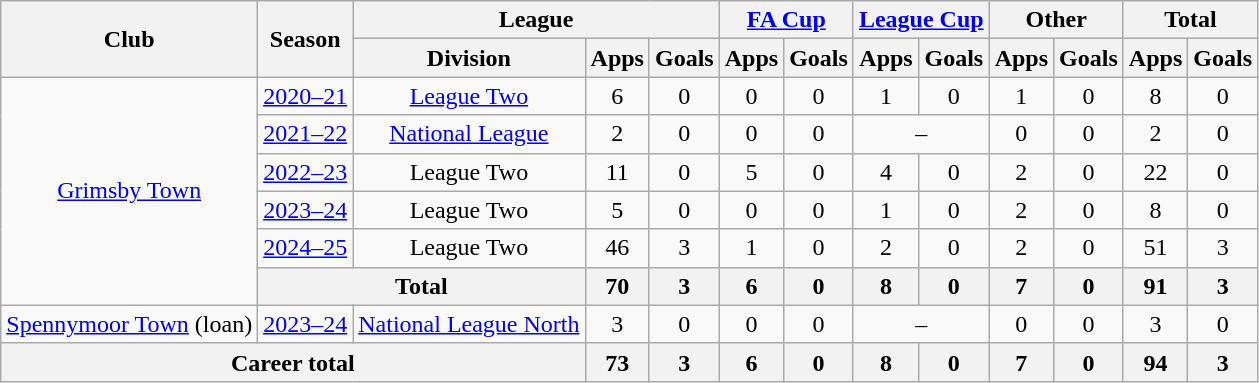<table class="wikitable" style="text-align: center">
<tr>
<th rowspan="2">Club</th>
<th rowspan="2">Season</th>
<th colspan="3">League</th>
<th colspan="2"><a href='#'>FA Cup</a></th>
<th colspan="2"><a href='#'>League Cup</a></th>
<th colspan="2">Other</th>
<th colspan="2">Total</th>
</tr>
<tr>
<th>Division</th>
<th>Apps</th>
<th>Goals</th>
<th>Apps</th>
<th>Goals</th>
<th>Apps</th>
<th>Goals</th>
<th>Apps</th>
<th>Goals</th>
<th>Apps</th>
<th>Goals</th>
</tr>
<tr>
<td rowspan="6"><a href='#'>Grimsby Town</a></td>
<td><a href='#'>2020–21</a></td>
<td><a href='#'>League Two</a></td>
<td>6</td>
<td>0</td>
<td>0</td>
<td>0</td>
<td>1</td>
<td>0</td>
<td>1</td>
<td>0</td>
<td>8</td>
<td>0</td>
</tr>
<tr>
<td><a href='#'>2021–22</a></td>
<td><a href='#'>National League</a></td>
<td>2</td>
<td>0</td>
<td>0</td>
<td>0</td>
<td colspan="2">–</td>
<td>0</td>
<td>0</td>
<td>2</td>
<td>0</td>
</tr>
<tr>
<td><a href='#'>2022–23</a></td>
<td>League Two</td>
<td>11</td>
<td>0</td>
<td>5</td>
<td>0</td>
<td>4</td>
<td>0</td>
<td>2</td>
<td>0</td>
<td>22</td>
<td>0</td>
</tr>
<tr>
<td><a href='#'>2023–24</a></td>
<td>League Two</td>
<td>5</td>
<td>0</td>
<td>0</td>
<td>0</td>
<td>1</td>
<td>0</td>
<td>2</td>
<td>0</td>
<td>8</td>
<td>0</td>
</tr>
<tr>
<td><a href='#'>2024–25</a></td>
<td>League Two</td>
<td>46</td>
<td>3</td>
<td>1</td>
<td>0</td>
<td>2</td>
<td>0</td>
<td>2</td>
<td>0</td>
<td>51</td>
<td>3</td>
</tr>
<tr>
<th colspan="2">Total</th>
<th>70</th>
<th>3</th>
<th>6</th>
<th>0</th>
<th>8</th>
<th>0</th>
<th>7</th>
<th>0</th>
<th>91</th>
<th>3</th>
</tr>
<tr>
<td><a href='#'>Spennymoor Town</a> (loan)</td>
<td><a href='#'>2023–24</a></td>
<td><a href='#'>National League North</a></td>
<td>3</td>
<td>0</td>
<td>0</td>
<td>0</td>
<td colspan="2">–</td>
<td>0</td>
<td>0</td>
<td>3</td>
<td>0</td>
</tr>
<tr>
<th colspan="3">Career total</th>
<th>73</th>
<th>3</th>
<th>6</th>
<th>0</th>
<th>8</th>
<th>0</th>
<th>7</th>
<th>0</th>
<th>94</th>
<th>3</th>
</tr>
</table>
